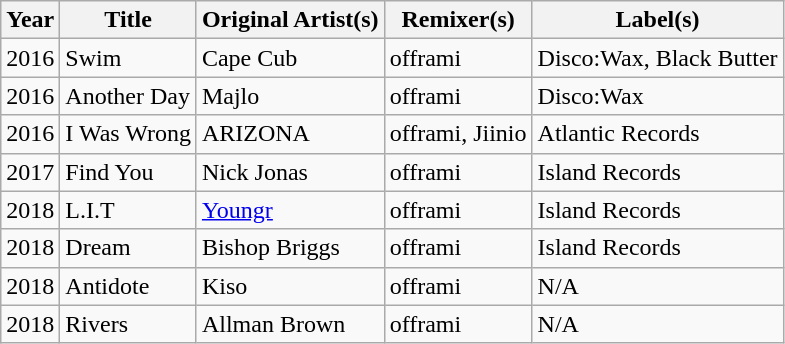<table class="wikitable">
<tr>
<th>Year</th>
<th>Title</th>
<th>Original Artist(s)</th>
<th>Remixer(s)</th>
<th>Label(s)</th>
</tr>
<tr>
<td>2016</td>
<td>Swim</td>
<td>Cape Cub</td>
<td>offrami</td>
<td>Disco:Wax, Black Butter</td>
</tr>
<tr>
<td>2016</td>
<td>Another Day</td>
<td>Majlo</td>
<td>offrami</td>
<td>Disco:Wax</td>
</tr>
<tr>
<td>2016</td>
<td>I Was Wrong</td>
<td>ARIZONA</td>
<td>offrami, Jiinio</td>
<td>Atlantic Records</td>
</tr>
<tr>
<td>2017</td>
<td>Find You</td>
<td>Nick Jonas</td>
<td>offrami</td>
<td>Island Records</td>
</tr>
<tr>
<td>2018</td>
<td>L.I.T</td>
<td><a href='#'>Youngr</a></td>
<td>offrami</td>
<td>Island Records</td>
</tr>
<tr>
<td>2018</td>
<td>Dream</td>
<td>Bishop Briggs</td>
<td>offrami</td>
<td>Island Records</td>
</tr>
<tr>
<td>2018</td>
<td>Antidote</td>
<td>Kiso</td>
<td>offrami</td>
<td>N/A</td>
</tr>
<tr>
<td>2018</td>
<td>Rivers</td>
<td>Allman Brown</td>
<td>offrami</td>
<td>N/A</td>
</tr>
</table>
